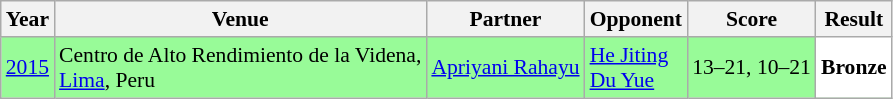<table class="sortable wikitable" style="font-size: 90%;">
<tr>
<th>Year</th>
<th>Venue</th>
<th>Partner</th>
<th>Opponent</th>
<th>Score</th>
<th>Result</th>
</tr>
<tr style="background:#98FB98">
<td align="center"><a href='#'>2015</a></td>
<td align="left">Centro de Alto Rendimiento de la Videna,<br><a href='#'>Lima</a>, Peru</td>
<td align="left"> <a href='#'>Apriyani Rahayu</a></td>
<td align="left"> <a href='#'>He Jiting</a><br> <a href='#'>Du Yue</a></td>
<td align="left">13–21, 10–21</td>
<td style="text-align:left; background:white"> <strong>Bronze</strong></td>
</tr>
</table>
